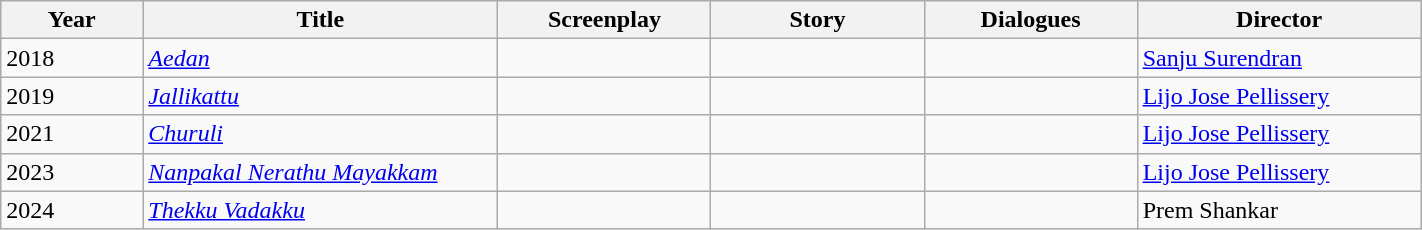<table class="wikitable plainrowheaders sortable" style="width:75%">
<tr>
<th scope="col" style="width:10%">Year</th>
<th scope="col" style="width:25%">Title</th>
<th scope="col" style="width:15%">Screenplay</th>
<th scope="col" style="width:15%">Story</th>
<th scope="col" style="width:15%">Dialogues</th>
<th scope="col" style="width:20%">Director</th>
</tr>
<tr>
<td>2018</td>
<td><em><a href='#'>Aedan</a></em></td>
<td></td>
<td></td>
<td></td>
<td><a href='#'>Sanju Surendran</a></td>
</tr>
<tr>
<td>2019</td>
<td><em><a href='#'>Jallikattu</a></em></td>
<td></td>
<td></td>
<td></td>
<td><a href='#'>Lijo Jose Pellissery</a></td>
</tr>
<tr>
<td>2021</td>
<td><em><a href='#'>Churuli</a></em></td>
<td></td>
<td></td>
<td></td>
<td><a href='#'>Lijo Jose Pellissery</a></td>
</tr>
<tr>
<td>2023</td>
<td><em><a href='#'>Nanpakal Nerathu Mayakkam</a></em></td>
<td></td>
<td></td>
<td></td>
<td><a href='#'>Lijo Jose Pellissery</a></td>
</tr>
<tr>
<td>2024</td>
<td><em><a href='#'>Thekku Vadakku</a></em></td>
<td></td>
<td></td>
<td></td>
<td>Prem Shankar</td>
</tr>
</table>
